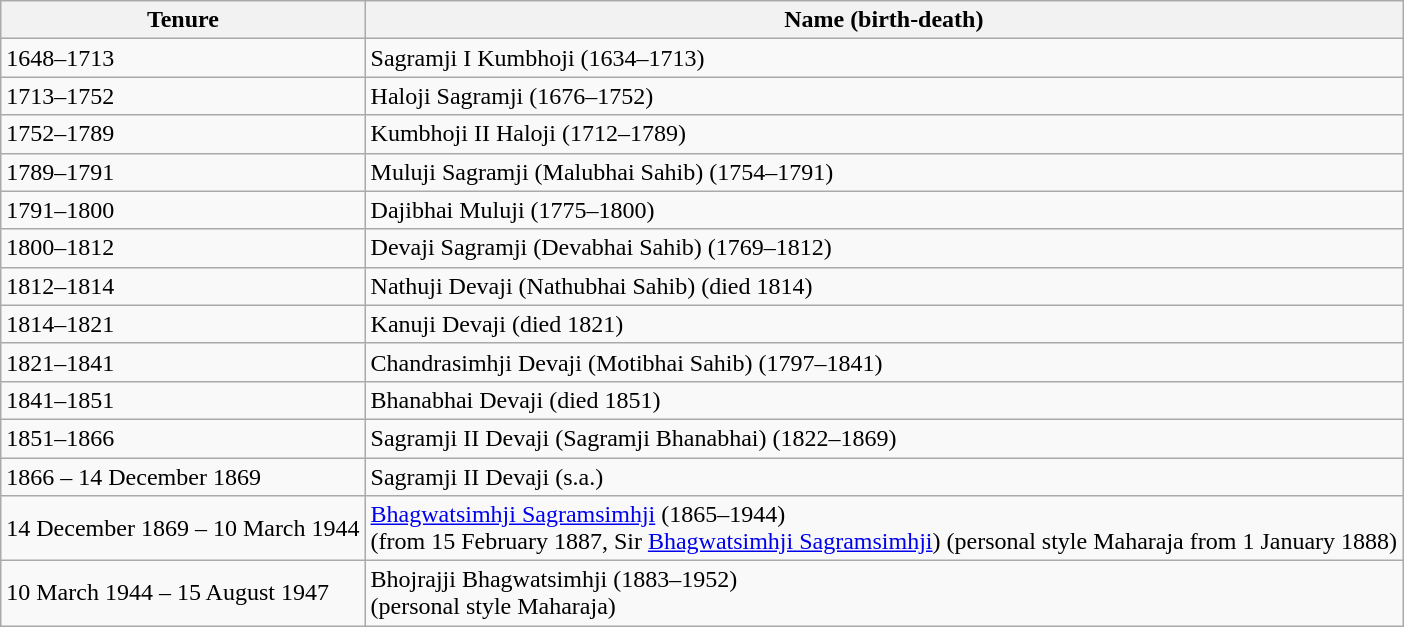<table class="wikitable">
<tr>
<th>Tenure</th>
<th>Name (birth-death)</th>
</tr>
<tr>
<td>1648–1713</td>
<td>Sagramji I Kumbhoji (1634–1713)</td>
</tr>
<tr>
<td>1713–1752</td>
<td>Haloji Sagramji (1676–1752)</td>
</tr>
<tr>
<td>1752–1789</td>
<td>Kumbhoji II Haloji (1712–1789)</td>
</tr>
<tr>
<td>1789–1791</td>
<td>Muluji Sagramji (Malubhai Sahib) (1754–1791)</td>
</tr>
<tr>
<td>1791–1800</td>
<td>Dajibhai Muluji (1775–1800)</td>
</tr>
<tr>
<td>1800–1812</td>
<td>Devaji Sagramji (Devabhai Sahib) (1769–1812)</td>
</tr>
<tr>
<td>1812–1814</td>
<td>Nathuji Devaji (Nathubhai Sahib) (died 1814)</td>
</tr>
<tr>
<td>1814–1821</td>
<td>Kanuji Devaji (died 1821)</td>
</tr>
<tr>
<td>1821–1841</td>
<td>Chandrasimhji Devaji (Motibhai Sahib) (1797–1841)</td>
</tr>
<tr>
<td>1841–1851</td>
<td>Bhanabhai Devaji (died 1851)</td>
</tr>
<tr>
<td>1851–1866</td>
<td>Sagramji II Devaji (Sagramji Bhanabhai) (1822–1869)</td>
</tr>
<tr>
<td>1866 – 14 December 1869</td>
<td>Sagramji II Devaji (s.a.)</td>
</tr>
<tr>
<td>14 December 1869 – 10 March 1944</td>
<td><a href='#'>Bhagwatsimhji Sagramsimhji</a> (1865–1944)<br>(from 15 February 1887, Sir <a href='#'>Bhagwatsimhji Sagramsimhji</a>)
(personal style Maharaja from 1 January 1888)</td>
</tr>
<tr>
<td>10 March 1944 – 15 August 1947</td>
<td>Bhojrajji Bhagwatsimhji (1883–1952)<br>(personal style Maharaja)</td>
</tr>
</table>
